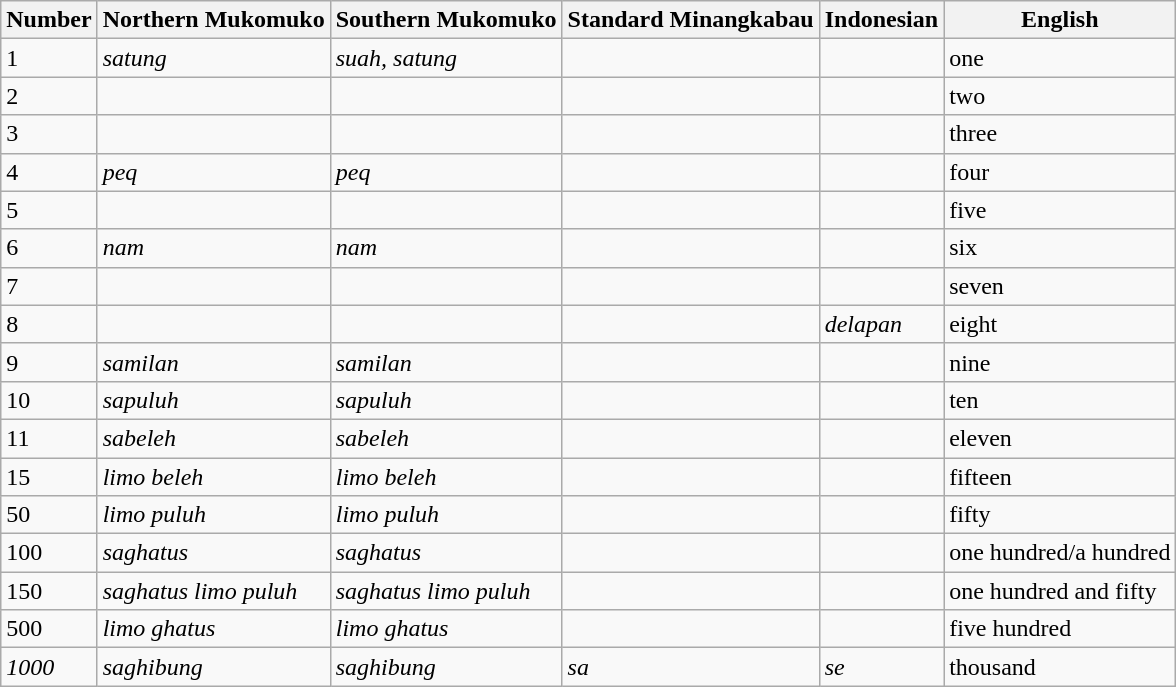<table class="wikitable">
<tr>
<th>Number</th>
<th>Northern Mukomuko</th>
<th>Southern Mukomuko</th>
<th>Standard Minangkabau</th>
<th>Indonesian</th>
<th>English</th>
</tr>
<tr>
<td>1</td>
<td><em>satung</em></td>
<td><em>suah, satung</em></td>
<td></td>
<td></td>
<td>one</td>
</tr>
<tr>
<td>2</td>
<td><em></em></td>
<td><em></em></td>
<td></td>
<td></td>
<td>two</td>
</tr>
<tr>
<td>3</td>
<td><em></em></td>
<td><em></em></td>
<td></td>
<td></td>
<td>three</td>
</tr>
<tr>
<td>4</td>
<td><em>peq</em></td>
<td><em>peq</em></td>
<td></td>
<td></td>
<td>four</td>
</tr>
<tr>
<td>5</td>
<td><em></em></td>
<td><em></em></td>
<td></td>
<td></td>
<td>five</td>
</tr>
<tr>
<td>6</td>
<td><em>nam</em></td>
<td><em>nam</em></td>
<td></td>
<td></td>
<td>six</td>
</tr>
<tr>
<td>7</td>
<td><em></em></td>
<td><em></em></td>
<td></td>
<td></td>
<td>seven</td>
</tr>
<tr>
<td>8</td>
<td><em></em></td>
<td><em></em></td>
<td></td>
<td><em>delapan</em></td>
<td>eight</td>
</tr>
<tr>
<td>9</td>
<td><em>samilan</em></td>
<td><em>samilan</em></td>
<td></td>
<td></td>
<td>nine</td>
</tr>
<tr>
<td>10</td>
<td><em>sapuluh</em></td>
<td><em>sapuluh</em></td>
<td></td>
<td></td>
<td>ten</td>
</tr>
<tr>
<td>11</td>
<td><em>sabeleh</em></td>
<td><em>sabeleh</em></td>
<td></td>
<td></td>
<td>eleven</td>
</tr>
<tr>
<td>15</td>
<td><em>limo beleh</em></td>
<td><em>limo beleh</em></td>
<td></td>
<td></td>
<td>fifteen</td>
</tr>
<tr>
<td>50</td>
<td><em>limo puluh</em></td>
<td><em>limo puluh</em></td>
<td></td>
<td></td>
<td>fifty</td>
</tr>
<tr>
<td>100</td>
<td><em>saghatus</em></td>
<td><em>saghatus</em></td>
<td></td>
<td></td>
<td>one hundred/a hundred</td>
</tr>
<tr>
<td>150</td>
<td><em>saghatus limo puluh</em></td>
<td><em>saghatus limo puluh</em></td>
<td></td>
<td></td>
<td>one hundred and fifty</td>
</tr>
<tr>
<td>500</td>
<td><em>limo ghatus</em></td>
<td><em>limo ghatus</em></td>
<td></td>
<td></td>
<td>five hundred</td>
</tr>
<tr>
<td><em>1000</em></td>
<td><em>saghibung</em></td>
<td><em>saghibung</em></td>
<td><em>sa</em></td>
<td><em>se</em></td>
<td>thousand</td>
</tr>
</table>
